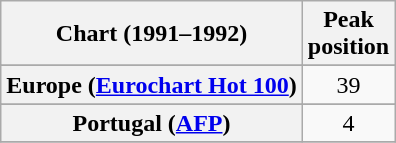<table class="wikitable sortable plainrowheaders" style="text-align:center">
<tr>
<th>Chart (1991–1992)</th>
<th>Peak<br>position</th>
</tr>
<tr>
</tr>
<tr>
<th scope="row">Europe (<a href='#'>Eurochart Hot 100</a>)</th>
<td>39</td>
</tr>
<tr>
</tr>
<tr>
<th scope="row">Portugal (<a href='#'>AFP</a>)</th>
<td>4</td>
</tr>
<tr>
</tr>
</table>
